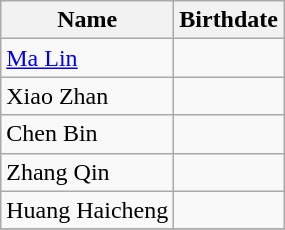<table class="wikitable" style="text-align: left">
<tr>
<th>Name</th>
<th>Birthdate</th>
</tr>
<tr>
<td> <a href='#'>Ma Lin</a></td>
<td></td>
</tr>
<tr>
<td> Xiao Zhan</td>
<td></td>
</tr>
<tr>
<td> Chen Bin</td>
<td></td>
</tr>
<tr>
<td> Zhang Qin</td>
<td></td>
</tr>
<tr>
<td> Huang Haicheng</td>
<td></td>
</tr>
<tr>
</tr>
</table>
